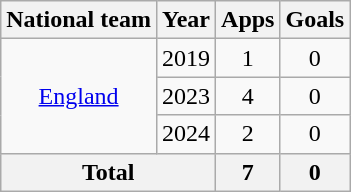<table class="wikitable" style="text-align: center;">
<tr>
<th>National team</th>
<th>Year</th>
<th>Apps</th>
<th>Goals</th>
</tr>
<tr>
<td rowspan="3"><a href='#'>England</a></td>
<td>2019</td>
<td>1</td>
<td>0</td>
</tr>
<tr>
<td>2023</td>
<td>4</td>
<td>0</td>
</tr>
<tr>
<td>2024</td>
<td>2</td>
<td>0</td>
</tr>
<tr>
<th colspan="2">Total</th>
<th>7</th>
<th>0</th>
</tr>
</table>
